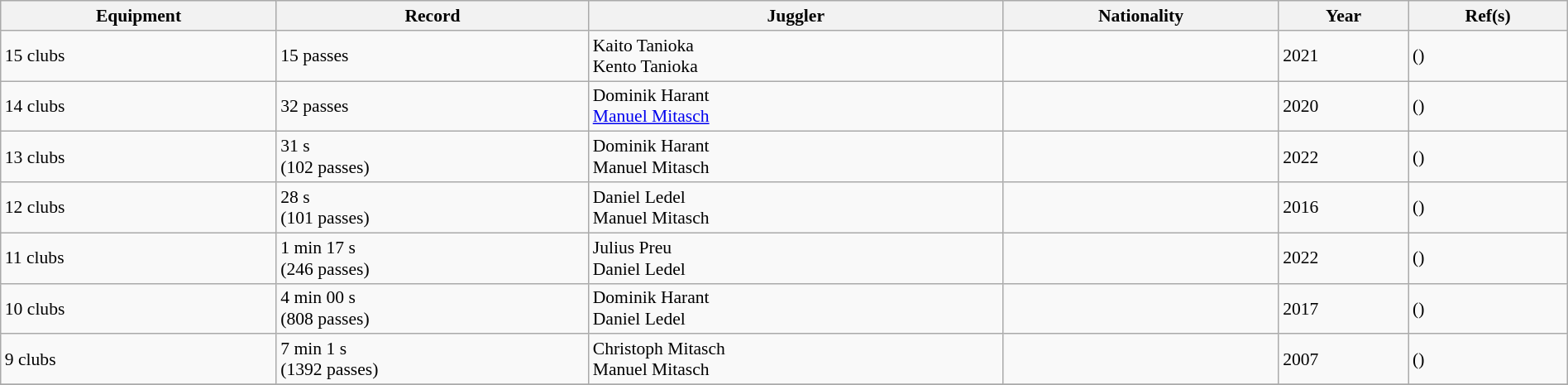<table class="wikitable plainrowheaders" style="font-size:90%; width: 100%;">
<tr>
<th>Equipment</th>
<th>Record</th>
<th>Juggler</th>
<th>Nationality</th>
<th>Year</th>
<th class="unsortable">Ref(s)</th>
</tr>
<tr>
<td>15 clubs</td>
<td>15 passes</td>
<td>Kaito Tanioka<br>Kento Tanioka</td>
<td></td>
<td>2021</td>
<td>()</td>
</tr>
<tr>
<td>14 clubs</td>
<td>32 passes</td>
<td>Dominik Harant<br><a href='#'>Manuel Mitasch</a></td>
<td></td>
<td>2020</td>
<td>()</td>
</tr>
<tr>
<td>13 clubs</td>
<td>31 s<br>(102 passes)</td>
<td>Dominik Harant<br>Manuel Mitasch</td>
<td></td>
<td>2022</td>
<td>()</td>
</tr>
<tr>
<td>12 clubs</td>
<td>28 s<br>(101 passes)</td>
<td>Daniel Ledel<br>Manuel Mitasch</td>
<td></td>
<td>2016</td>
<td>()</td>
</tr>
<tr>
<td>11 clubs</td>
<td>1 min 17 s<br>(246 passes)</td>
<td>Julius Preu<br>Daniel Ledel</td>
<td><br></td>
<td>2022</td>
<td>()</td>
</tr>
<tr>
<td>10 clubs</td>
<td>4 min 00 s<br>(808 passes)</td>
<td>Dominik Harant<br>Daniel Ledel</td>
<td></td>
<td>2017</td>
<td>()</td>
</tr>
<tr>
<td>9 clubs</td>
<td>7 min 1 s<br>(1392 passes)</td>
<td>Christoph Mitasch<br>Manuel Mitasch</td>
<td></td>
<td>2007</td>
<td>()</td>
</tr>
<tr>
</tr>
</table>
